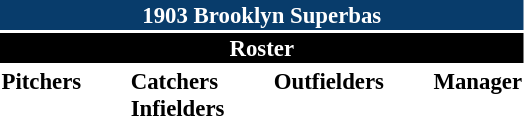<table class="toccolours" style="font-size: 95%;">
<tr>
<th colspan="10" style="background-color: #083c6b; color: white; text-align: center;">1903 Brooklyn Superbas</th>
</tr>
<tr>
<td colspan="10" style="background-color: black; color: white; text-align: center;"><strong>Roster</strong></td>
</tr>
<tr>
<td valign="top"><strong>Pitchers</strong><br>







</td>
<td width="25px"></td>
<td valign="top"><strong>Catchers</strong><br>




<strong>Infielders</strong>





</td>
<td width="25px"></td>
<td valign="top"><strong>Outfielders</strong><br>






</td>
<td width="25px"></td>
<td valign="top"><strong>Manager</strong><br></td>
</tr>
</table>
